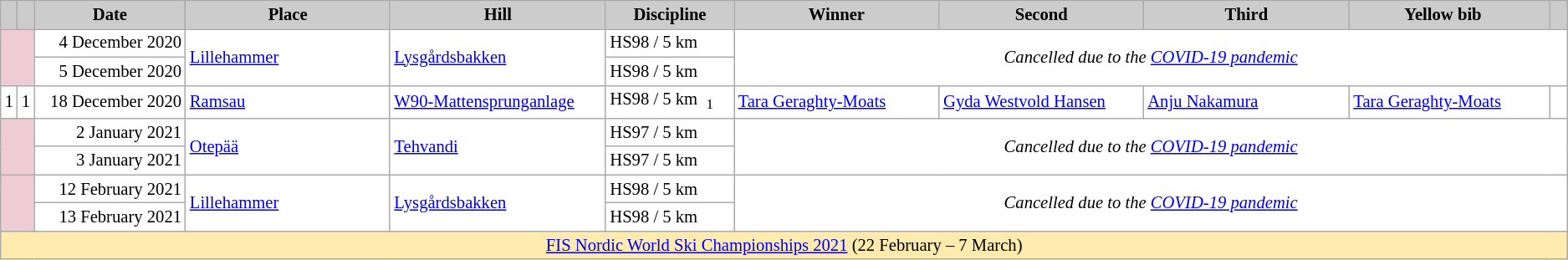<table class="wikitable plainrowheaders" style="background:#fff; font-size:86%; line-height:16px; border:grey solid 1px; border-collapse:collapse;">
<tr>
<th scope="col" style="background:#ccc; width=20 px;"></th>
<th scope="col" style="background:#ccc; width=30 px;"></th>
<th scope="col" style="background:#ccc; width:130px;">Date</th>
<th scope="col" style="background:#ccc; width:180px;">Place</th>
<th scope="col" style="background:#ccc; width:180px;">Hill</th>
<th scope="col" style="background:#ccc; width:106px;">Discipline</th>
<th scope="col" style="background:#ccc; width:185px;">Winner</th>
<th scope="col" style="background:#ccc; width:185px;">Second</th>
<th scope="col" style="background:#ccc; width:185px;">Third</th>
<th scope="col" style="background:#ccc; width:180px;">Yellow bib <strong><span>  </span></strong></th>
<th scope="col" style="background:#ccc; width:10px;"></th>
</tr>
<tr>
<td colspan="2" rowspan="2" align="center" bgcolor="EDCCD5"></td>
<td align="right">4 December 2020</td>
<td rowspan="2"> <a href='#'>Lillehammer</a></td>
<td rowspan="2"><a href='#'>Lysgårdsbakken</a></td>
<td>HS98 / 5 km  </td>
<td align="center" colspan="5" rowspan="2"><em>Cancelled due to the <a href='#'>COVID-19 pandemic</a></em></td>
</tr>
<tr>
<td align="right">5 December 2020</td>
<td>HS98 / 5 km</td>
</tr>
<tr>
<td align="center">1</td>
<td align="center">1</td>
<td align="right">18 December 2020</td>
<td> <a href='#'>Ramsau</a></td>
<td><a href='#'>W90-Mattensprunganlage</a></td>
<td>HS98 / 5 km  <sub>1</sub></td>
<td> <a href='#'>Tara Geraghty-Moats</a></td>
<td> <a href='#'>Gyda Westvold Hansen</a></td>
<td> <a href='#'>Anju Nakamura</a></td>
<td> <a href='#'>Tara Geraghty-Moats</a></td>
<td></td>
</tr>
<tr>
<td colspan="2" rowspan="2" align="center" bgcolor="EDCCD5"></td>
<td align=right>2 January 2021</td>
<td rowspan="2"> <a href='#'>Otepää</a></td>
<td rowspan="2"><a href='#'>Tehvandi</a></td>
<td>HS97 / 5 km  </td>
<td align="center" colspan="5" rowspan="2"><em>Cancelled due to the <a href='#'>COVID-19 pandemic</a></em></td>
</tr>
<tr>
<td align="right">3 January 2021</td>
<td>HS97 / 5 km  </td>
</tr>
<tr>
<td colspan="2" rowspan="2" align="center" bgcolor="EDCCD5"></td>
<td align="right">12 February 2021</td>
<td rowspan="2"> <a href='#'>Lillehammer</a></td>
<td rowspan="2"><a href='#'>Lysgårdsbakken</a></td>
<td>HS98 / 5 km  </td>
<td align="center" colspan="5" rowspan="2"><em>Cancelled due to the <a href='#'>COVID-19 pandemic</a></em></td>
</tr>
<tr>
<td align="right">13 February 2021</td>
<td>HS98 / 5 km</td>
</tr>
<tr style="background:#FFEBAD">
<td colspan="11" align="center"><a href='#'>FIS Nordic World Ski Championships 2021</a> (22 February – 7 March)</td>
</tr>
</table>
